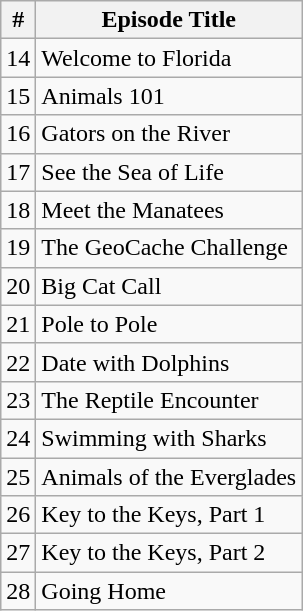<table class="wikitable">
<tr>
<th>#</th>
<th>Episode Title</th>
</tr>
<tr>
<td>14</td>
<td>Welcome to Florida</td>
</tr>
<tr>
<td>15</td>
<td>Animals 101</td>
</tr>
<tr>
<td>16</td>
<td>Gators on the River</td>
</tr>
<tr>
<td>17</td>
<td>See the Sea of Life</td>
</tr>
<tr>
<td>18</td>
<td>Meet the Manatees</td>
</tr>
<tr>
<td>19</td>
<td>The GeoCache Challenge</td>
</tr>
<tr>
<td>20</td>
<td>Big Cat Call</td>
</tr>
<tr>
<td>21</td>
<td>Pole to Pole</td>
</tr>
<tr>
<td>22</td>
<td>Date with Dolphins</td>
</tr>
<tr>
<td>23</td>
<td>The Reptile Encounter</td>
</tr>
<tr>
<td>24</td>
<td>Swimming with Sharks</td>
</tr>
<tr>
<td>25</td>
<td>Animals of the Everglades</td>
</tr>
<tr>
<td>26</td>
<td>Key to the Keys, Part 1</td>
</tr>
<tr>
<td>27</td>
<td>Key to the Keys, Part 2</td>
</tr>
<tr>
<td>28</td>
<td>Going Home</td>
</tr>
</table>
